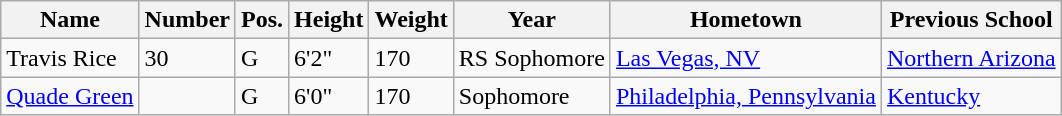<table class="wikitable sortable" border="1">
<tr>
<th>Name</th>
<th>Number</th>
<th>Pos.</th>
<th>Height</th>
<th>Weight</th>
<th>Year</th>
<th>Hometown</th>
<th class="unsortable">Previous School</th>
</tr>
<tr>
<td>Travis Rice</td>
<td>30</td>
<td>G</td>
<td>6'2"</td>
<td>170</td>
<td>RS Sophomore</td>
<td><a href='#'>Las Vegas, NV</a></td>
<td><a href='#'>Northern Arizona</a></td>
</tr>
<tr>
<td><a href='#'>Quade Green</a></td>
<td></td>
<td>G</td>
<td>6'0"</td>
<td>170</td>
<td>Sophomore</td>
<td><a href='#'>Philadelphia, Pennsylvania</a></td>
<td><a href='#'>Kentucky</a></td>
</tr>
</table>
